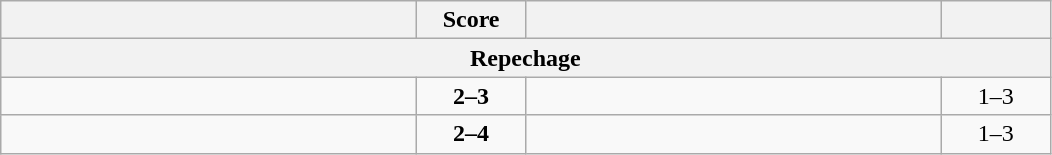<table class="wikitable" style="text-align: left;">
<tr>
<th align="right" width="270"></th>
<th width="65">Score</th>
<th align="left" width="270"></th>
<th width="65"></th>
</tr>
<tr>
<th colspan=4>Repechage</th>
</tr>
<tr>
<td></td>
<td align="center"><strong>2–3</strong></td>
<td><strong></strong></td>
<td align=center>1–3 <strong></strong></td>
</tr>
<tr>
<td></td>
<td align="center"><strong>2–4</strong></td>
<td><strong></strong></td>
<td align=center>1–3 <strong></strong></td>
</tr>
</table>
